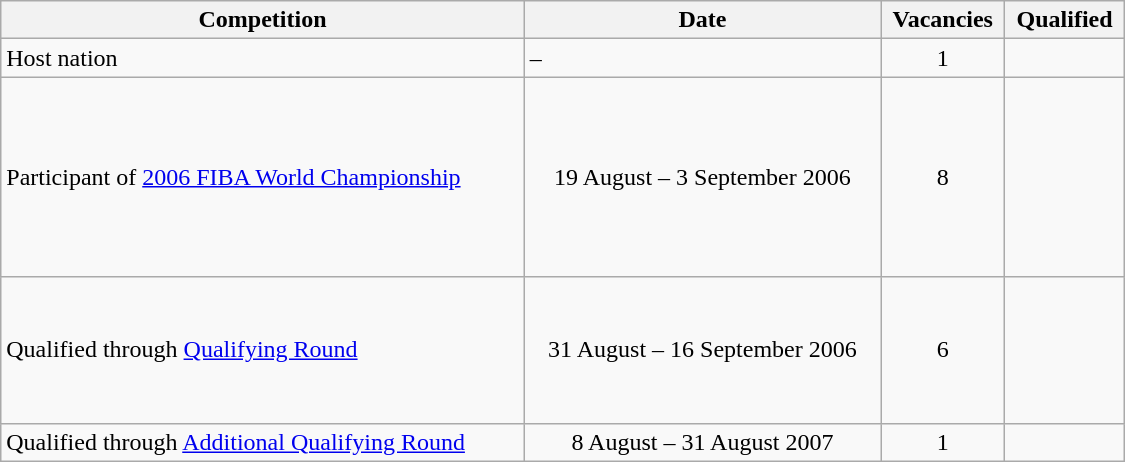<table class="wikitable" style="width:750px">
<tr>
<th>Competition</th>
<th>Date</th>
<th>Vacancies</th>
<th>Qualified</th>
</tr>
<tr>
<td>Host nation</td>
<td>–</td>
<td style="text-align:center;">1</td>
<td></td>
</tr>
<tr>
<td>Participant of <a href='#'>2006 FIBA World Championship</a></td>
<td style="text-align:center;">19 August – 3 September 2006</td>
<td style="text-align:center;">8</td>
<td> <br>  <br>  <br>  <br>  <br>  <br>  <br> </td>
</tr>
<tr>
<td>Qualified through <a href='#'>Qualifying Round</a></td>
<td style="text-align:center;">31 August – 16 September 2006</td>
<td style="text-align:center;">6</td>
<td> <br>  <br>  <br>  <br>  <br> </td>
</tr>
<tr>
<td>Qualified through <a href='#'>Additional Qualifying Round</a></td>
<td style="text-align:center;">8 August – 31 August 2007</td>
<td style="text-align:center;">1</td>
<td></td>
</tr>
</table>
